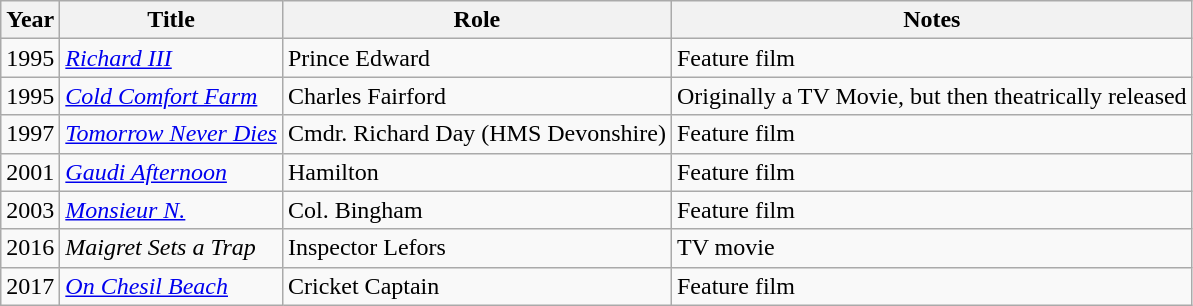<table class="wikitable sortable">
<tr>
<th>Year</th>
<th>Title</th>
<th>Role</th>
<th class="unsortable">Notes</th>
</tr>
<tr>
<td>1995</td>
<td><em><a href='#'>Richard III</a></em></td>
<td>Prince Edward</td>
<td>Feature film</td>
</tr>
<tr>
<td>1995</td>
<td><em><a href='#'>Cold Comfort Farm</a></em></td>
<td>Charles Fairford</td>
<td>Originally a TV Movie, but then theatrically released</td>
</tr>
<tr>
<td>1997</td>
<td><em><a href='#'>Tomorrow Never Dies</a></em></td>
<td>Cmdr. Richard Day (HMS Devonshire)</td>
<td>Feature film</td>
</tr>
<tr>
<td>2001</td>
<td><em><a href='#'>Gaudi Afternoon</a></em></td>
<td>Hamilton</td>
<td>Feature film</td>
</tr>
<tr>
<td>2003</td>
<td><em><a href='#'>Monsieur N.</a></em></td>
<td>Col. Bingham</td>
<td>Feature film</td>
</tr>
<tr>
<td>2016</td>
<td><em>Maigret Sets a Trap</em></td>
<td>Inspector Lefors</td>
<td>TV movie</td>
</tr>
<tr>
<td>2017</td>
<td><em><a href='#'>On Chesil Beach</a></em></td>
<td>Cricket Captain</td>
<td>Feature film</td>
</tr>
</table>
